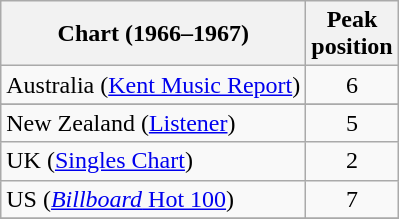<table class="wikitable sortable">
<tr>
<th>Chart (1966–1967)</th>
<th>Peak<br>position</th>
</tr>
<tr>
<td>Australia (<a href='#'>Kent Music Report</a>)</td>
<td style="text-align:center;">6</td>
</tr>
<tr>
</tr>
<tr>
</tr>
<tr>
</tr>
<tr>
</tr>
<tr>
</tr>
<tr>
</tr>
<tr>
</tr>
<tr>
<td>New Zealand (<a href='#'>Listener</a>)</td>
<td style="text-align:center;">5</td>
</tr>
<tr>
<td>UK (<a href='#'>Singles Chart</a>)</td>
<td style="text-align:center;">2</td>
</tr>
<tr>
<td>US (<a href='#'><em>Billboard</em> Hot 100</a>)</td>
<td style="text-align:center;">7</td>
</tr>
<tr>
</tr>
</table>
